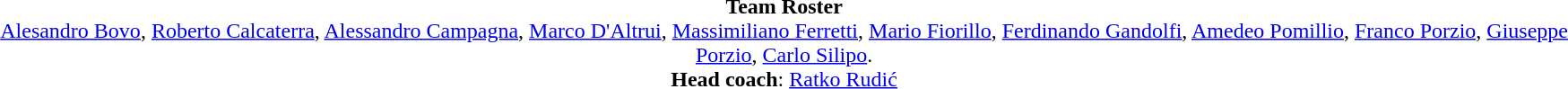<table width=95%>
<tr align=center>
<td></td>
<td><strong>Team Roster</strong> <br><a href='#'>Alesandro Bovo</a>, <a href='#'>Roberto Calcaterra</a>, <a href='#'>Alessandro Campagna</a>, <a href='#'>Marco D'Altrui</a>, <a href='#'>Massimiliano Ferretti</a>, <a href='#'>Mario Fiorillo</a>, <a href='#'>Ferdinando Gandolfi</a>, <a href='#'>Amedeo Pomillio</a>, <a href='#'>Franco Porzio</a>, <a href='#'>Giuseppe Porzio</a>, <a href='#'>Carlo Silipo</a>.<br> <strong>Head coach</strong>: <a href='#'>Ratko Rudić</a></td>
</tr>
</table>
